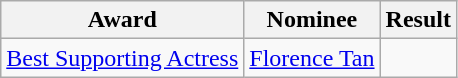<table class="wikitable">
<tr>
<th>Award</th>
<th>Nominee</th>
<th>Result</th>
</tr>
<tr>
<td><a href='#'>Best Supporting Actress</a></td>
<td><a href='#'>Florence Tan</a></td>
<td></td>
</tr>
</table>
